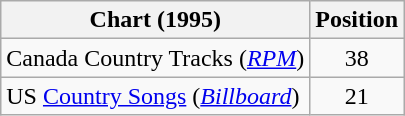<table class="wikitable sortable">
<tr>
<th scope="col">Chart (1995)</th>
<th scope="col">Position</th>
</tr>
<tr>
<td>Canada Country Tracks (<em><a href='#'>RPM</a></em>)</td>
<td align="center">38</td>
</tr>
<tr>
<td>US <a href='#'>Country Songs</a> (<em><a href='#'>Billboard</a></em>)</td>
<td align="center">21</td>
</tr>
</table>
